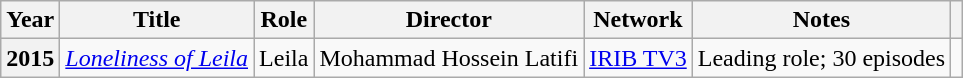<table class="wikitable sortable plainrowheaders">
<tr>
<th scope="col">Year</th>
<th scope="col">Title</th>
<th scope="col">Role</th>
<th scope="col">Director</th>
<th scope="col" class="unsortable">Network</th>
<th>Notes</th>
<th scope="col" class="unsortable"></th>
</tr>
<tr>
<th scope="row">2015</th>
<td><em><a href='#'>Loneliness of Leila</a></em></td>
<td>Leila</td>
<td>Mohammad Hossein Latifi</td>
<td><a href='#'>IRIB TV3</a></td>
<td>Leading role; 30 episodes</td>
<td></td>
</tr>
</table>
